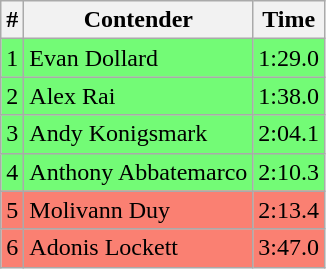<table class="wikitable">
<tr>
<th>#</th>
<th>Contender</th>
<th>Time</th>
</tr>
<tr>
<td style="background:#73fb76;">1</td>
<td style="background:#73fb76;">Evan Dollard</td>
<td style="background:#73fb76;">1:29.0</td>
</tr>
<tr>
<td style="background:#73fb76;">2</td>
<td style="background:#73fb76;">Alex Rai</td>
<td style="background:#73fb76;">1:38.0</td>
</tr>
<tr>
<td style="background:#73fb76;">3</td>
<td style="background:#73fb76;">Andy Konigsmark</td>
<td style="background:#73fb76;">2:04.1</td>
</tr>
<tr>
<td style="background:#73fb76;">4</td>
<td style="background:#73fb76;">Anthony Abbatemarco</td>
<td style="background:#73fb76;">2:10.3</td>
</tr>
<tr>
<td style="background:salmon;">5</td>
<td style="background:salmon;">Molivann Duy</td>
<td style="background:salmon;">2:13.4</td>
</tr>
<tr>
<td style="background:salmon;">6</td>
<td style="background:salmon;">Adonis Lockett</td>
<td style="background:salmon;">3:47.0</td>
</tr>
</table>
